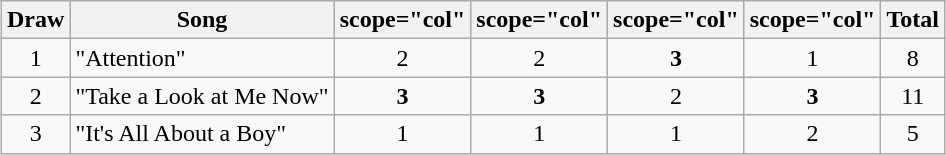<table class="wikitable collapsible" style="margin: 1em auto 1em auto; text-align:center;">
<tr>
<th>Draw</th>
<th>Song</th>
<th>scope="col" </th>
<th>scope="col" </th>
<th>scope="col" </th>
<th>scope="col" </th>
<th>Total</th>
</tr>
<tr>
<td>1</td>
<td align="left">"Attention"</td>
<td>2</td>
<td>2</td>
<td><strong>3</strong></td>
<td>1</td>
<td>8</td>
</tr>
<tr>
<td>2</td>
<td align="left">"Take a Look at Me Now"</td>
<td><strong>3</strong></td>
<td><strong>3</strong></td>
<td>2</td>
<td><strong>3</strong></td>
<td>11</td>
</tr>
<tr>
<td>3</td>
<td align="left">"It's All About a Boy"</td>
<td>1</td>
<td>1</td>
<td>1</td>
<td>2</td>
<td>5</td>
</tr>
</table>
